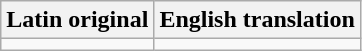<table class="wikitable">
<tr>
<th>Latin original</th>
<th>English translation</th>
</tr>
<tr style="vertical-align:top; white-space:nowrap;">
<td></td>
<td></td>
</tr>
</table>
